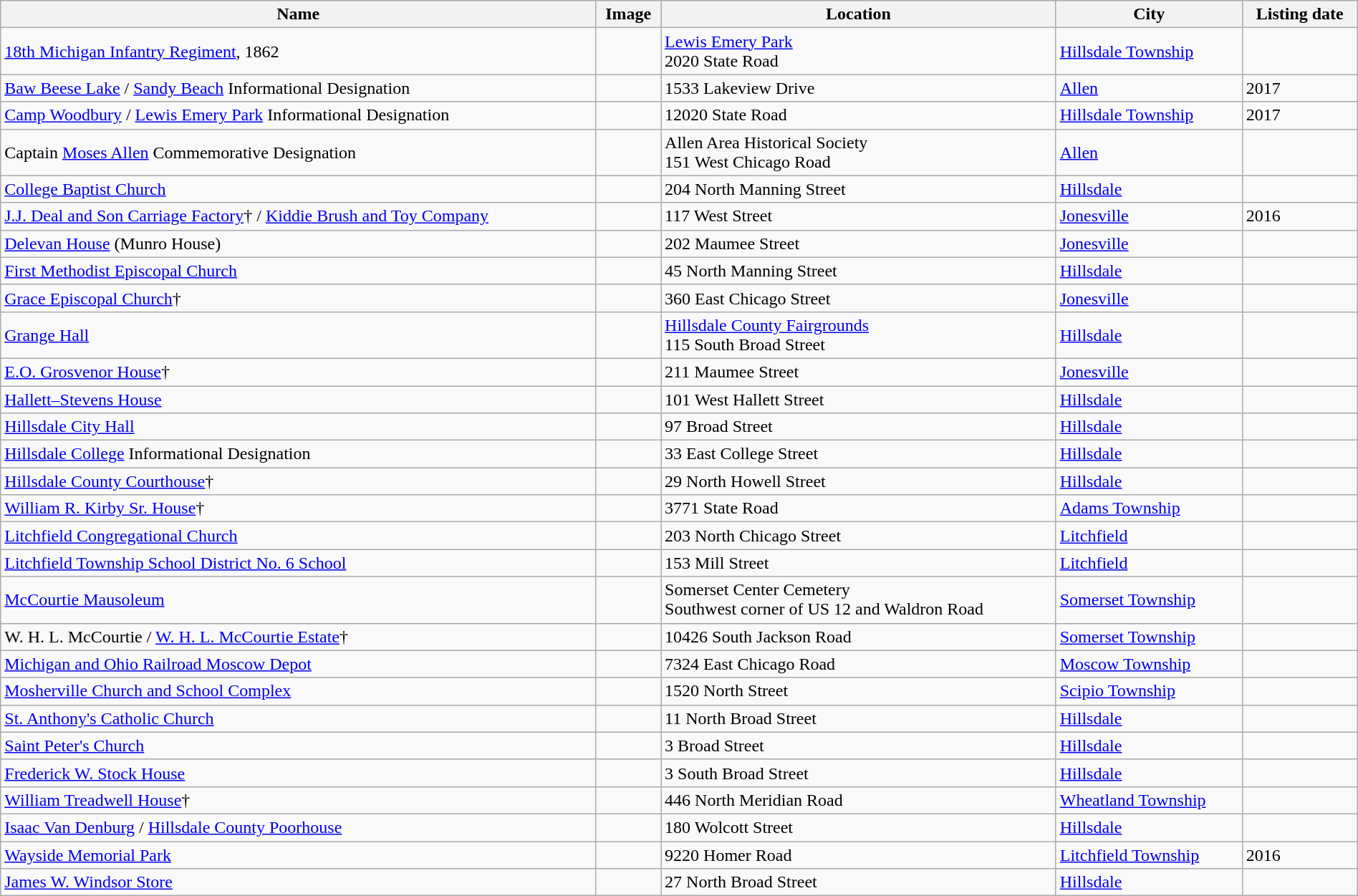<table class="wikitable sortable" style="width:100%">
<tr>
<th>Name</th>
<th>Image</th>
<th>Location</th>
<th>City</th>
<th>Listing date</th>
</tr>
<tr>
<td><a href='#'>18th Michigan Infantry Regiment</a>, 1862</td>
<td></td>
<td><a href='#'>Lewis Emery Park</a><br>2020 State Road</td>
<td><a href='#'>Hillsdale Township</a></td>
<td></td>
</tr>
<tr>
<td><a href='#'>Baw Beese Lake</a> / <a href='#'>Sandy Beach</a> Informational Designation</td>
<td></td>
<td>1533 Lakeview Drive</td>
<td><a href='#'>Allen</a></td>
<td>2017</td>
</tr>
<tr>
<td><a href='#'>Camp Woodbury</a> / <a href='#'>Lewis Emery Park</a> Informational Designation</td>
<td></td>
<td>12020 State Road</td>
<td><a href='#'>Hillsdale Township</a></td>
<td>2017</td>
</tr>
<tr>
<td>Captain <a href='#'>Moses Allen</a> Commemorative Designation</td>
<td></td>
<td>Allen Area Historical Society<br>151 West Chicago Road</td>
<td><a href='#'>Allen</a></td>
<td></td>
</tr>
<tr>
<td><a href='#'>College Baptist Church</a></td>
<td></td>
<td>204 North Manning Street</td>
<td><a href='#'>Hillsdale</a></td>
<td></td>
</tr>
<tr>
<td><a href='#'>J.J. Deal and Son Carriage Factory</a>† / <a href='#'>Kiddie Brush and Toy Company</a></td>
<td></td>
<td>117 West Street</td>
<td><a href='#'>Jonesville</a></td>
<td>2016</td>
</tr>
<tr>
<td><a href='#'>Delevan House</a> (Munro House)</td>
<td></td>
<td>202 Maumee Street</td>
<td><a href='#'>Jonesville</a></td>
<td></td>
</tr>
<tr>
<td><a href='#'>First Methodist Episcopal Church</a></td>
<td></td>
<td>45 North Manning Street</td>
<td><a href='#'>Hillsdale</a></td>
<td></td>
</tr>
<tr>
<td><a href='#'>Grace Episcopal Church</a>†</td>
<td></td>
<td>360 East Chicago Street</td>
<td><a href='#'>Jonesville</a></td>
<td></td>
</tr>
<tr>
<td><a href='#'>Grange Hall</a></td>
<td></td>
<td><a href='#'>Hillsdale County Fairgrounds</a><br>115 South Broad Street</td>
<td><a href='#'>Hillsdale</a></td>
<td></td>
</tr>
<tr>
<td><a href='#'>E.O. Grosvenor House</a>†</td>
<td></td>
<td>211 Maumee Street</td>
<td><a href='#'>Jonesville</a></td>
<td></td>
</tr>
<tr>
<td><a href='#'>Hallett–Stevens House</a></td>
<td></td>
<td>101 West Hallett Street</td>
<td><a href='#'>Hillsdale</a></td>
<td></td>
</tr>
<tr>
<td><a href='#'>Hillsdale City Hall</a></td>
<td></td>
<td>97 Broad Street</td>
<td><a href='#'>Hillsdale</a></td>
<td></td>
</tr>
<tr>
<td><a href='#'>Hillsdale College</a> Informational Designation</td>
<td></td>
<td>33 East College Street</td>
<td><a href='#'>Hillsdale</a></td>
<td></td>
</tr>
<tr>
<td><a href='#'>Hillsdale County Courthouse</a>†</td>
<td></td>
<td>29 North Howell Street</td>
<td><a href='#'>Hillsdale</a></td>
<td></td>
</tr>
<tr>
<td><a href='#'>William R. Kirby Sr. House</a>†</td>
<td></td>
<td>3771 State Road</td>
<td><a href='#'>Adams Township</a></td>
<td></td>
</tr>
<tr>
<td><a href='#'>Litchfield Congregational Church</a></td>
<td></td>
<td>203 North Chicago Street</td>
<td><a href='#'>Litchfield</a></td>
<td></td>
</tr>
<tr>
<td><a href='#'>Litchfield Township School District No. 6 School</a></td>
<td></td>
<td>153 Mill Street</td>
<td><a href='#'>Litchfield</a></td>
<td></td>
</tr>
<tr>
<td><a href='#'>McCourtie Mausoleum</a></td>
<td></td>
<td>Somerset Center Cemetery<br>Southwest corner of US 12 and Waldron Road</td>
<td><a href='#'>Somerset Township</a></td>
<td></td>
</tr>
<tr>
<td>W. H. L. McCourtie / <a href='#'>W. H. L. McCourtie Estate</a>†</td>
<td></td>
<td>10426 South Jackson Road</td>
<td><a href='#'>Somerset Township</a></td>
<td></td>
</tr>
<tr>
<td><a href='#'>Michigan and Ohio Railroad Moscow Depot</a></td>
<td></td>
<td>7324 East Chicago Road</td>
<td><a href='#'>Moscow Township</a></td>
<td></td>
</tr>
<tr>
<td><a href='#'>Mosherville Church and School Complex</a></td>
<td></td>
<td>1520 North Street</td>
<td><a href='#'>Scipio Township</a></td>
<td></td>
</tr>
<tr>
<td><a href='#'>St. Anthony's Catholic Church</a></td>
<td></td>
<td>11 North Broad Street</td>
<td><a href='#'>Hillsdale</a></td>
<td></td>
</tr>
<tr>
<td><a href='#'>Saint Peter's Church</a></td>
<td></td>
<td>3 Broad Street</td>
<td><a href='#'>Hillsdale</a></td>
<td></td>
</tr>
<tr>
<td><a href='#'>Frederick W. Stock House</a></td>
<td></td>
<td>3 South Broad Street</td>
<td><a href='#'>Hillsdale</a></td>
<td></td>
</tr>
<tr>
<td><a href='#'>William Treadwell House</a>†</td>
<td></td>
<td>446 North Meridian Road</td>
<td><a href='#'>Wheatland Township</a></td>
<td></td>
</tr>
<tr>
<td><a href='#'>Isaac Van Denburg</a> / <a href='#'>Hillsdale County Poorhouse</a></td>
<td></td>
<td>180 Wolcott Street</td>
<td><a href='#'>Hillsdale</a></td>
<td></td>
</tr>
<tr>
<td><a href='#'>Wayside Memorial Park</a></td>
<td></td>
<td>9220 Homer Road</td>
<td><a href='#'>Litchfield Township</a></td>
<td>2016</td>
</tr>
<tr>
<td><a href='#'>James W. Windsor Store</a></td>
<td></td>
<td>27 North Broad Street</td>
<td><a href='#'>Hillsdale</a></td>
<td></td>
</tr>
</table>
